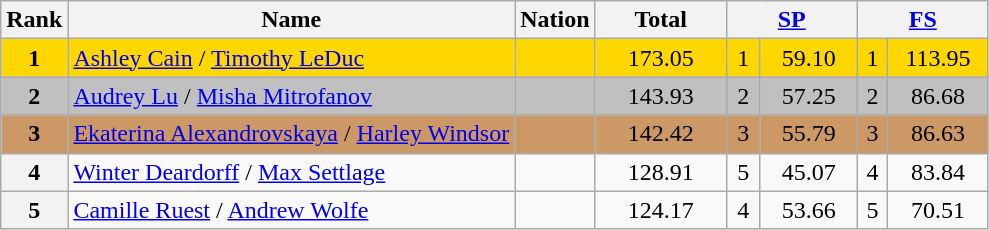<table class="wikitable sortable">
<tr>
<th>Rank</th>
<th>Name</th>
<th>Nation</th>
<th width="80px">Total</th>
<th colspan="2" width="80px"><a href='#'>SP</a></th>
<th colspan="2" width="80px"><a href='#'>FS</a></th>
</tr>
<tr bgcolor="gold">
<td align="center"><strong>1</strong></td>
<td><a href='#'>Ashley Cain</a> / <a href='#'>Timothy LeDuc</a></td>
<td></td>
<td align="center">173.05</td>
<td align="center">1</td>
<td align="center">59.10</td>
<td align="center">1</td>
<td align="center">113.95</td>
</tr>
<tr bgcolor="silver">
<td align="center"><strong>2</strong></td>
<td><a href='#'>Audrey Lu</a> / <a href='#'>Misha Mitrofanov</a></td>
<td></td>
<td align="center">143.93</td>
<td align="center">2</td>
<td align="center">57.25</td>
<td align="center">2</td>
<td align="center">86.68</td>
</tr>
<tr bgcolor="cc9966">
<td align="center"><strong>3</strong></td>
<td><a href='#'>Ekaterina Alexandrovskaya</a> / <a href='#'>Harley Windsor</a></td>
<td></td>
<td align="center">142.42</td>
<td align="center">3</td>
<td align="center">55.79</td>
<td align="center">3</td>
<td align="center">86.63</td>
</tr>
<tr>
<th>4</th>
<td><a href='#'>Winter Deardorff</a> / <a href='#'>Max Settlage</a></td>
<td></td>
<td align="center">128.91</td>
<td align="center">5</td>
<td align="center">45.07</td>
<td align="center">4</td>
<td align="center">83.84</td>
</tr>
<tr>
<th>5</th>
<td><a href='#'>Camille Ruest</a> / <a href='#'>Andrew Wolfe</a></td>
<td></td>
<td align="center">124.17</td>
<td align="center">4</td>
<td align="center">53.66</td>
<td align="center">5</td>
<td align="center">70.51</td>
</tr>
</table>
